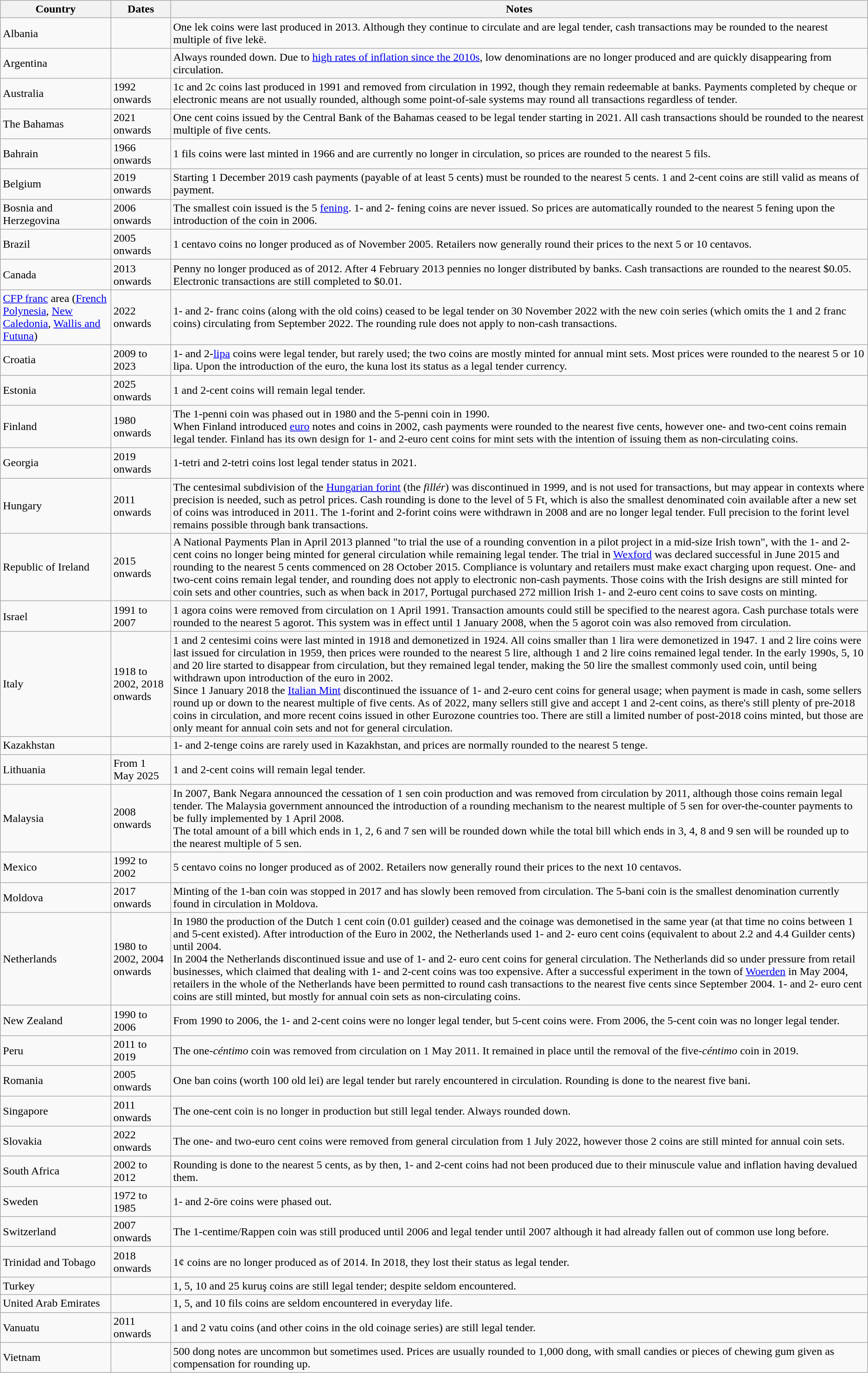<table class="wikitable">
<tr>
<th>Country</th>
<th>Dates</th>
<th>Notes</th>
</tr>
<tr>
<td>Albania</td>
<td></td>
<td>One lek coins were last produced in 2013. Although they continue to circulate and are legal tender, cash transactions may be rounded to the nearest multiple of five lekë.</td>
</tr>
<tr>
<td>Argentina</td>
<td></td>
<td>Always rounded down. Due to <a href='#'>high rates of inflation since the 2010s</a>, low denominations are no longer produced and are quickly disappearing from circulation.</td>
</tr>
<tr>
<td>Australia</td>
<td>1992 onwards</td>
<td>1c and 2c coins last produced in 1991 and removed from circulation in 1992, though they remain redeemable at banks. Payments completed by cheque or electronic means are not usually rounded, although some point-of-sale systems may round all transactions regardless of tender.</td>
</tr>
<tr>
<td>The Bahamas</td>
<td>2021 onwards</td>
<td>One cent coins issued by the Central Bank of the Bahamas ceased to be legal tender starting in 2021. All cash transactions should be rounded to the nearest multiple of five cents.</td>
</tr>
<tr>
<td>Bahrain</td>
<td>1966 onwards</td>
<td>1 fils coins were last minted in 1966 and are currently no longer in circulation, so prices are rounded to the nearest 5 fils.</td>
</tr>
<tr>
<td>Belgium</td>
<td>2019 onwards</td>
<td>Starting 1 December 2019 cash payments (payable of at least 5 cents) must be rounded to the nearest 5 cents. 1 and 2-cent coins are still valid as means of payment.</td>
</tr>
<tr>
<td>Bosnia and Herzegovina</td>
<td>2006 onwards</td>
<td>The smallest coin issued is the 5 <a href='#'>fening</a>. 1- and 2- fening coins are never issued. So prices are automatically rounded to the nearest 5 fening upon the introduction of the coin in 2006.</td>
</tr>
<tr>
<td>Brazil</td>
<td>2005 onwards</td>
<td>1 centavo coins no longer produced as of November 2005. Retailers now generally round their prices to the next 5 or 10 centavos.</td>
</tr>
<tr>
<td>Canada</td>
<td>2013 onwards</td>
<td>Penny no longer produced as of 2012. After 4 February 2013 pennies no longer distributed by banks. Cash transactions are rounded to the nearest $0.05. Electronic transactions are still completed to $0.01.</td>
</tr>
<tr>
<td><a href='#'>CFP franc</a> area (<a href='#'>French Polynesia</a>, <a href='#'>New Caledonia</a>, <a href='#'>Wallis and Futuna</a>)</td>
<td>2022 onwards</td>
<td>1- and 2- franc coins (along with the old coins) ceased to be legal tender on 30 November 2022 with the new coin series (which omits the 1 and 2 franc coins) circulating from September 2022. The rounding rule does not apply to non-cash transactions.</td>
</tr>
<tr>
<td>Croatia</td>
<td>2009 to 2023</td>
<td>1- and 2-<a href='#'>lipa</a> coins were legal tender, but rarely used; the two coins are mostly minted for annual mint sets. Most prices were rounded to the nearest 5 or 10 lipa. Upon the introduction of the euro, the kuna lost its status as a legal tender currency.</td>
</tr>
<tr>
<td>Estonia</td>
<td>2025 onwards</td>
<td>1 and 2-cent coins will remain legal tender.</td>
</tr>
<tr>
<td>Finland</td>
<td>1980 onwards</td>
<td>The 1-penni coin was phased out in 1980 and the 5-penni coin in 1990.<br>When Finland introduced <a href='#'>euro</a> notes and coins in 2002, cash payments were rounded to the nearest five cents, however one- and two-cent coins remain legal tender. Finland has its own design for 1- and 2-euro cent coins for mint sets with the intention of issuing them as non-circulating coins.</td>
</tr>
<tr>
<td>Georgia</td>
<td>2019 onwards</td>
<td>1-tetri and 2-tetri coins lost legal tender status in 2021.</td>
</tr>
<tr>
<td>Hungary</td>
<td>2011 onwards</td>
<td>The centesimal subdivision of the <a href='#'>Hungarian forint</a> (the <em>fillér</em>) was discontinued in 1999, and is not used for transactions, but may appear in contexts where precision is needed, such as petrol prices. Cash rounding is done to the level of 5 Ft, which is also the smallest denominated coin available after a new set of coins was introduced in 2011. The 1-forint and 2-forint coins were withdrawn in 2008 and are no longer legal tender. Full precision to the forint level remains possible through bank transactions.</td>
</tr>
<tr>
<td>Republic of Ireland</td>
<td>2015 onwards</td>
<td>A National Payments Plan in April 2013 planned "to trial the use of a rounding convention in a pilot project in a mid-size Irish town", with the 1- and 2-cent coins no longer being minted for general circulation while remaining legal tender. The trial in <a href='#'>Wexford</a> was declared successful in June 2015 and rounding to the nearest 5 cents commenced on 28 October 2015. Compliance is voluntary and retailers must make exact charging upon request. One- and two-cent coins remain legal tender, and rounding does not apply to electronic non-cash payments. Those coins with the Irish designs are still minted for coin sets and other countries, such as when back in 2017, Portugal purchased 272 million Irish 1- and 2-euro cent coins to save costs on minting.</td>
</tr>
<tr>
<td>Israel</td>
<td>1991 to 2007</td>
<td>1 agora coins were removed from circulation on 1 April 1991. Transaction amounts could still be specified to the nearest agora. Cash purchase totals were rounded to the nearest 5 agorot. This system was in effect until 1 January 2008, when the 5 agorot coin was also removed from circulation.</td>
</tr>
<tr>
<td>Italy</td>
<td>1918 to 2002, 2018 onwards</td>
<td>1 and 2 centesimi coins were last minted in 1918 and demonetized in 1924. All coins smaller than 1 lira were demonetized in 1947. 1 and 2 lire coins were last issued for circulation in 1959, then prices were rounded to the nearest 5 lire, although 1 and 2 lire coins remained legal tender. In the early 1990s, 5, 10 and 20 lire started to disappear from circulation, but they remained legal tender, making the 50 lire the smallest commonly used coin, until being withdrawn upon introduction of the euro in 2002.<br>Since 1 January 2018 the <a href='#'>Italian Mint</a> discontinued the issuance of 1- and 2-euro cent coins for general usage; when payment is made in cash, some sellers round up or down to the nearest multiple of five cents. As of 2022, many sellers still give and accept 1 and 2-cent coins, as there's still plenty of pre-2018 coins in circulation, and more recent coins issued in other Eurozone countries too. There are still a limited number of post-2018 coins minted, but those are only meant for annual coin sets and not for general circulation.</td>
</tr>
<tr>
<td>Kazakhstan</td>
<td></td>
<td>1- and 2-tenge coins are rarely used in Kazakhstan, and prices are normally rounded to the nearest 5 tenge.</td>
</tr>
<tr>
<td>Lithuania</td>
<td>From 1 May 2025</td>
<td>1 and 2-cent coins will remain legal tender.</td>
</tr>
<tr>
<td>Malaysia</td>
<td>2008 onwards</td>
<td>In 2007, Bank Negara announced the cessation of 1 sen coin production and was removed from circulation by 2011, although those coins remain legal tender. The Malaysia government announced the introduction of a rounding mechanism to the nearest multiple of 5 sen for over-the-counter payments to be fully implemented by 1 April 2008.<br>The total amount of a bill which ends in 1, 2, 6 and 7 sen will be rounded down while the total bill which ends in 3, 4, 8 and 9 sen will be rounded up to the nearest multiple of 5 sen.<br></td>
</tr>
<tr>
<td>Mexico</td>
<td>1992 to 2002</td>
<td>5 centavo coins no longer produced as of 2002. Retailers now generally round their prices to the next 10 centavos.</td>
</tr>
<tr>
<td>Moldova</td>
<td>2017 onwards</td>
<td>Minting of the 1-ban coin was stopped in 2017 and has slowly been removed from circulation. The 5-bani coin is the smallest denomination currently found in circulation in Moldova.</td>
</tr>
<tr>
<td>Netherlands</td>
<td>1980 to 2002, 2004 onwards</td>
<td>In 1980 the production of the Dutch 1 cent coin (0.01 guilder) ceased and the coinage was demonetised in the same year (at that time no coins between 1 and 5-cent existed). After introduction of the Euro in 2002, the Netherlands used 1- and 2- euro cent coins (equivalent to about 2.2 and 4.4 Guilder cents) until 2004.<br>In 2004 the Netherlands discontinued issue and use of 1- and 2- euro cent coins for general circulation. The Netherlands did so under pressure from retail businesses, which claimed that dealing with 1- and 2-cent coins was too expensive. After a successful experiment in the town of <a href='#'>Woerden</a> in May 2004, retailers in the whole of the Netherlands have been permitted to round cash transactions to the nearest five cents since September 2004. 1- and 2- euro cent coins are still minted, but mostly for annual coin sets as non-circulating coins.</td>
</tr>
<tr>
<td>New Zealand</td>
<td>1990 to 2006</td>
<td>From 1990 to 2006, the 1- and 2-cent coins were no longer legal tender, but 5-cent coins were. From 2006, the 5-cent coin was no longer legal tender.</td>
</tr>
<tr>
<td>Peru</td>
<td>2011 to 2019</td>
<td>The one-<em>céntimo</em> coin was removed from circulation on 1 May 2011. It remained in place until the removal of the five-<em>céntimo</em> coin in 2019.</td>
</tr>
<tr>
<td>Romania</td>
<td>2005 onwards</td>
<td>One ban coins (worth 100 old lei) are legal tender but rarely encountered in circulation. Rounding is done to the nearest five bani.</td>
</tr>
<tr>
<td>Singapore</td>
<td>2011 onwards</td>
<td>The one-cent coin is no longer in production but still legal tender. Always rounded down.</td>
</tr>
<tr>
<td>Slovakia</td>
<td>2022 onwards</td>
<td>The one- and two-euro cent coins were removed from general circulation from 1 July 2022, however those 2 coins are still minted for annual coin sets.</td>
</tr>
<tr>
<td>South Africa</td>
<td>2002 to 2012</td>
<td>Rounding is done to the nearest 5 cents, as by then, 1- and 2-cent coins had not been produced due to their minuscule value and inflation having devalued them.</td>
</tr>
<tr>
<td>Sweden</td>
<td>1972 to 1985</td>
<td>1- and 2-öre coins were phased out.</td>
</tr>
<tr>
<td>Switzerland</td>
<td>2007 onwards</td>
<td>The 1-centime/Rappen coin was still produced until 2006 and legal tender until 2007 although it had already fallen out of common use long before.</td>
</tr>
<tr>
<td>Trinidad and Tobago</td>
<td>2018 onwards</td>
<td>1¢ coins are no longer produced as of 2014. In 2018, they lost their status as legal tender.</td>
</tr>
<tr>
<td>Turkey</td>
<td></td>
<td>1, 5, 10 and 25 kuruş coins are still legal tender; despite seldom encountered.</td>
</tr>
<tr>
<td>United Arab Emirates</td>
<td></td>
<td>1, 5, and 10 fils coins are seldom encountered in everyday life.</td>
</tr>
<tr>
<td>Vanuatu</td>
<td>2011 onwards</td>
<td>1 and 2 vatu coins (and other coins in the old coinage series) are still legal tender.</td>
</tr>
<tr>
<td>Vietnam</td>
<td></td>
<td>500 dong notes are uncommon but sometimes used. Prices are usually rounded to 1,000 dong, with small candies or pieces of chewing gum given as compensation for rounding up.</td>
</tr>
</table>
